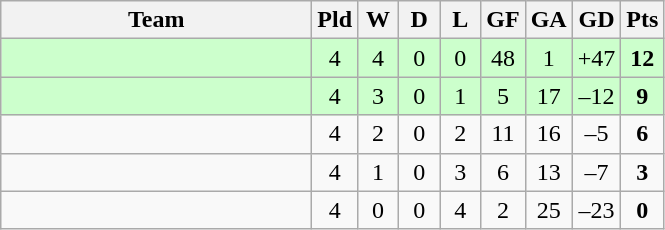<table class="wikitable" style="text-align: center;">
<tr>
<th width=200>Team</th>
<th width=20 abbr="Played">Pld</th>
<th width=20 abbr="Won">W</th>
<th width=20 abbr="Drawn">D</th>
<th width=20 abbr="Lost">L</th>
<th width=20 abbr="Goals for">GF</th>
<th width=20 abbr="Goals against">GA</th>
<th width=20 abbr="Goal difference">GD</th>
<th width=20 abbr="Points">Pts</th>
</tr>
<tr style="background:#ccffcc;">
<td style="text-align:left;"></td>
<td>4</td>
<td>4</td>
<td>0</td>
<td>0</td>
<td>48</td>
<td>1</td>
<td>+47</td>
<td><strong>12</strong></td>
</tr>
<tr bgcolor=#ccffcc align=center>
<td style="text-align:left;"></td>
<td>4</td>
<td>3</td>
<td>0</td>
<td>1</td>
<td>5</td>
<td>17</td>
<td>–12</td>
<td><strong>9</strong></td>
</tr>
<tr align=center>
<td style="text-align:left;"></td>
<td>4</td>
<td>2</td>
<td>0</td>
<td>2</td>
<td>11</td>
<td>16</td>
<td>–5</td>
<td><strong>6</strong></td>
</tr>
<tr align=center>
<td style="text-align:left;"></td>
<td>4</td>
<td>1</td>
<td>0</td>
<td>3</td>
<td>6</td>
<td>13</td>
<td>–7</td>
<td><strong>3</strong></td>
</tr>
<tr align=center>
<td style="text-align:left;"></td>
<td>4</td>
<td>0</td>
<td>0</td>
<td>4</td>
<td>2</td>
<td>25</td>
<td>–23</td>
<td><strong>0</strong></td>
</tr>
</table>
